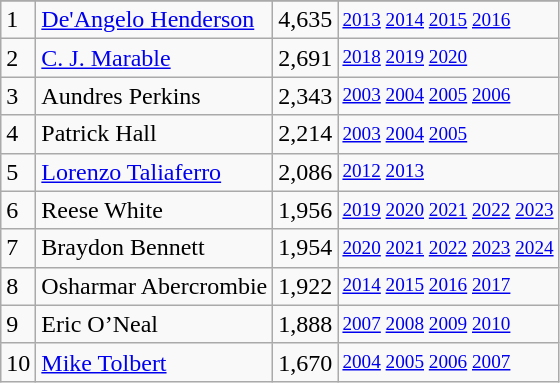<table class="wikitable">
<tr>
</tr>
<tr>
<td>1</td>
<td><a href='#'>De'Angelo Henderson</a></td>
<td>4,635</td>
<td style="font-size:80%;"><a href='#'>2013</a> <a href='#'>2014</a> <a href='#'>2015</a> <a href='#'>2016</a></td>
</tr>
<tr>
<td>2</td>
<td><a href='#'>C. J. Marable</a></td>
<td>2,691</td>
<td style="font-size:80%;"><a href='#'>2018</a> <a href='#'>2019</a> <a href='#'>2020</a></td>
</tr>
<tr>
<td>3</td>
<td>Aundres Perkins</td>
<td>2,343</td>
<td style="font-size:80%;"><a href='#'>2003</a> <a href='#'>2004</a> <a href='#'>2005</a> <a href='#'>2006</a></td>
</tr>
<tr>
<td>4</td>
<td>Patrick Hall</td>
<td>2,214</td>
<td style="font-size:80%;"><a href='#'>2003</a> <a href='#'>2004</a> <a href='#'>2005</a></td>
</tr>
<tr>
<td>5</td>
<td><a href='#'>Lorenzo Taliaferro</a></td>
<td>2,086</td>
<td style="font-size:80%;"><a href='#'>2012</a> <a href='#'>2013</a></td>
</tr>
<tr>
<td>6</td>
<td>Reese White</td>
<td>1,956</td>
<td style="font-size:80%;"><a href='#'>2019</a> <a href='#'>2020</a> <a href='#'>2021</a> <a href='#'>2022</a> <a href='#'>2023</a></td>
</tr>
<tr>
<td>7</td>
<td>Braydon Bennett</td>
<td>1,954</td>
<td style="font-size:80%;"><a href='#'>2020</a> <a href='#'>2021</a> <a href='#'>2022</a> <a href='#'>2023</a> <a href='#'>2024</a></td>
</tr>
<tr>
<td>8</td>
<td>Osharmar Abercrombie</td>
<td>1,922</td>
<td style="font-size:80%;"><a href='#'>2014</a> <a href='#'>2015</a> <a href='#'>2016</a> <a href='#'>2017</a></td>
</tr>
<tr>
<td>9</td>
<td>Eric O’Neal</td>
<td>1,888</td>
<td style="font-size:80%;"><a href='#'>2007</a> <a href='#'>2008</a> <a href='#'>2009</a> <a href='#'>2010</a></td>
</tr>
<tr>
<td>10</td>
<td><a href='#'>Mike Tolbert</a></td>
<td>1,670</td>
<td style="font-size:80%;"><a href='#'>2004</a> <a href='#'>2005</a> <a href='#'>2006</a> <a href='#'>2007</a></td>
</tr>
</table>
